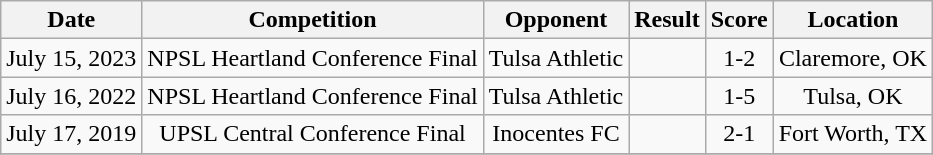<table class="wikitable" style="text-align:center">
<tr>
<th>Date</th>
<th>Competition</th>
<th>Opponent</th>
<th>Result</th>
<th>Score</th>
<th>Location</th>
</tr>
<tr>
<td>July 15, 2023</td>
<td>NPSL Heartland Conference Final</td>
<td>Tulsa Athletic</td>
<td></td>
<td>1-2</td>
<td>Claremore, OK</td>
</tr>
<tr>
<td>July 16, 2022</td>
<td>NPSL Heartland Conference Final</td>
<td>Tulsa Athletic</td>
<td></td>
<td>1-5</td>
<td>Tulsa, OK</td>
</tr>
<tr>
<td>July 17, 2019</td>
<td>UPSL Central Conference Final</td>
<td>Inocentes FC</td>
<td></td>
<td>2-1</td>
<td>Fort Worth, TX</td>
</tr>
<tr>
</tr>
</table>
